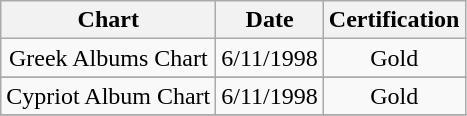<table class="wikitable">
<tr>
<th align="left">Chart</th>
<th align="left">Date</th>
<th align="left">Certification</th>
</tr>
<tr>
<td align="center">Greek Albums Chart</td>
<td align="center">6/11/1998</td>
<td align="center">Gold</td>
</tr>
<tr>
</tr>
<tr>
<td align="center">Cypriot Album Chart</td>
<td align="center">6/11/1998</td>
<td align="center">Gold</td>
</tr>
<tr>
</tr>
</table>
